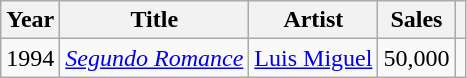<table class="wikitable sortable" style="text-align:center;">
<tr>
<th>Year</th>
<th>Title</th>
<th>Artist</th>
<th>Sales</th>
<th></th>
</tr>
<tr>
<td>1994</td>
<td style="text-align: left;"><em><a href='#'>Segundo Romance</a></em></td>
<td style="text-align: left;"><a href='#'>Luis Miguel</a></td>
<td>50,000</td>
<td></td>
</tr>
</table>
